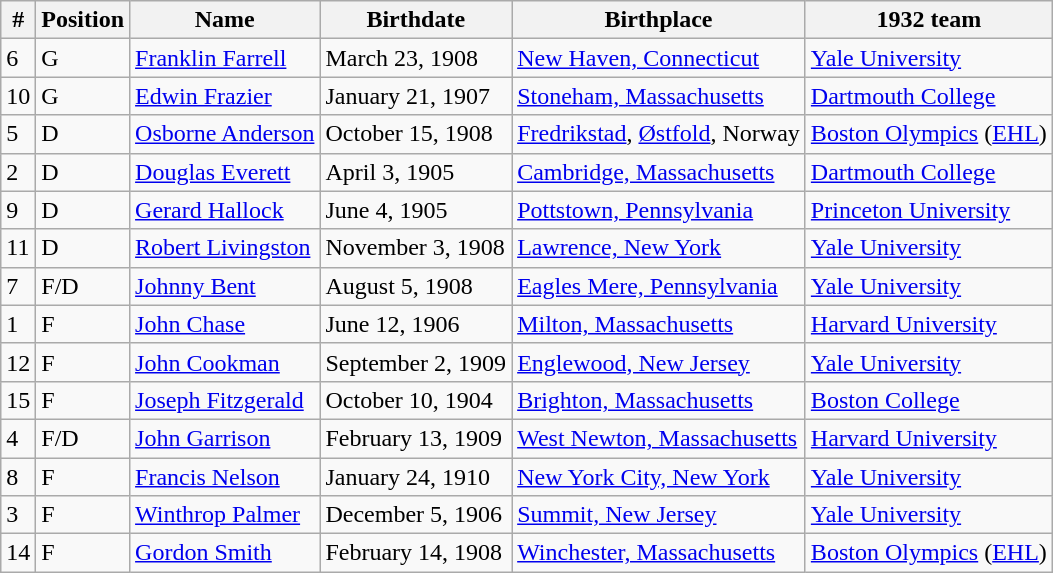<table class="wikitable sortable">
<tr>
<th>#</th>
<th>Position</th>
<th>Name</th>
<th>Birthdate</th>
<th>Birthplace</th>
<th>1932 team</th>
</tr>
<tr>
<td>6</td>
<td>G</td>
<td><a href='#'>Franklin Farrell</a></td>
<td>March 23, 1908</td>
<td><a href='#'>New Haven, Connecticut</a></td>
<td><a href='#'>Yale University</a></td>
</tr>
<tr>
<td>10</td>
<td>G</td>
<td><a href='#'>Edwin Frazier</a></td>
<td>January 21, 1907</td>
<td><a href='#'>Stoneham, Massachusetts</a></td>
<td><a href='#'>Dartmouth College</a></td>
</tr>
<tr>
<td>5</td>
<td>D</td>
<td><a href='#'>Osborne Anderson</a></td>
<td>October 15, 1908</td>
<td><a href='#'>Fredrikstad</a>, <a href='#'>Østfold</a>, Norway</td>
<td><a href='#'>Boston Olympics</a> (<a href='#'>EHL</a>)</td>
</tr>
<tr>
<td>2</td>
<td>D</td>
<td><a href='#'>Douglas Everett</a></td>
<td>April 3, 1905</td>
<td><a href='#'>Cambridge, Massachusetts</a></td>
<td><a href='#'>Dartmouth College</a></td>
</tr>
<tr>
<td>9</td>
<td>D</td>
<td><a href='#'>Gerard Hallock</a></td>
<td>June 4, 1905</td>
<td><a href='#'>Pottstown, Pennsylvania</a></td>
<td><a href='#'>Princeton University</a></td>
</tr>
<tr>
<td>11</td>
<td>D</td>
<td><a href='#'>Robert Livingston</a></td>
<td>November 3, 1908</td>
<td><a href='#'>Lawrence, New York</a></td>
<td><a href='#'>Yale University</a></td>
</tr>
<tr>
<td>7</td>
<td>F/D</td>
<td><a href='#'>Johnny Bent</a></td>
<td>August 5, 1908</td>
<td><a href='#'>Eagles Mere, Pennsylvania</a></td>
<td><a href='#'>Yale University</a></td>
</tr>
<tr>
<td>1</td>
<td>F</td>
<td><a href='#'>John Chase</a></td>
<td>June 12, 1906</td>
<td><a href='#'>Milton, Massachusetts</a></td>
<td><a href='#'>Harvard University</a></td>
</tr>
<tr>
<td>12</td>
<td>F</td>
<td><a href='#'>John Cookman</a></td>
<td>September 2, 1909</td>
<td><a href='#'>Englewood, New Jersey</a></td>
<td><a href='#'>Yale University</a></td>
</tr>
<tr>
<td>15</td>
<td>F</td>
<td><a href='#'>Joseph Fitzgerald</a></td>
<td>October 10, 1904</td>
<td><a href='#'>Brighton, Massachusetts</a></td>
<td><a href='#'>Boston College</a></td>
</tr>
<tr>
<td>4</td>
<td>F/D</td>
<td><a href='#'>John Garrison</a></td>
<td>February 13, 1909</td>
<td><a href='#'>West Newton, Massachusetts</a></td>
<td><a href='#'>Harvard University</a></td>
</tr>
<tr>
<td>8</td>
<td>F</td>
<td><a href='#'>Francis Nelson</a></td>
<td>January 24, 1910</td>
<td><a href='#'>New York City, New York</a></td>
<td><a href='#'>Yale University</a></td>
</tr>
<tr>
<td>3</td>
<td>F</td>
<td><a href='#'>Winthrop Palmer</a></td>
<td>December 5, 1906</td>
<td><a href='#'>Summit, New Jersey</a></td>
<td><a href='#'>Yale University</a></td>
</tr>
<tr>
<td>14</td>
<td>F</td>
<td><a href='#'>Gordon Smith</a></td>
<td>February 14, 1908</td>
<td><a href='#'>Winchester, Massachusetts</a></td>
<td><a href='#'>Boston Olympics</a> (<a href='#'>EHL</a>)</td>
</tr>
</table>
